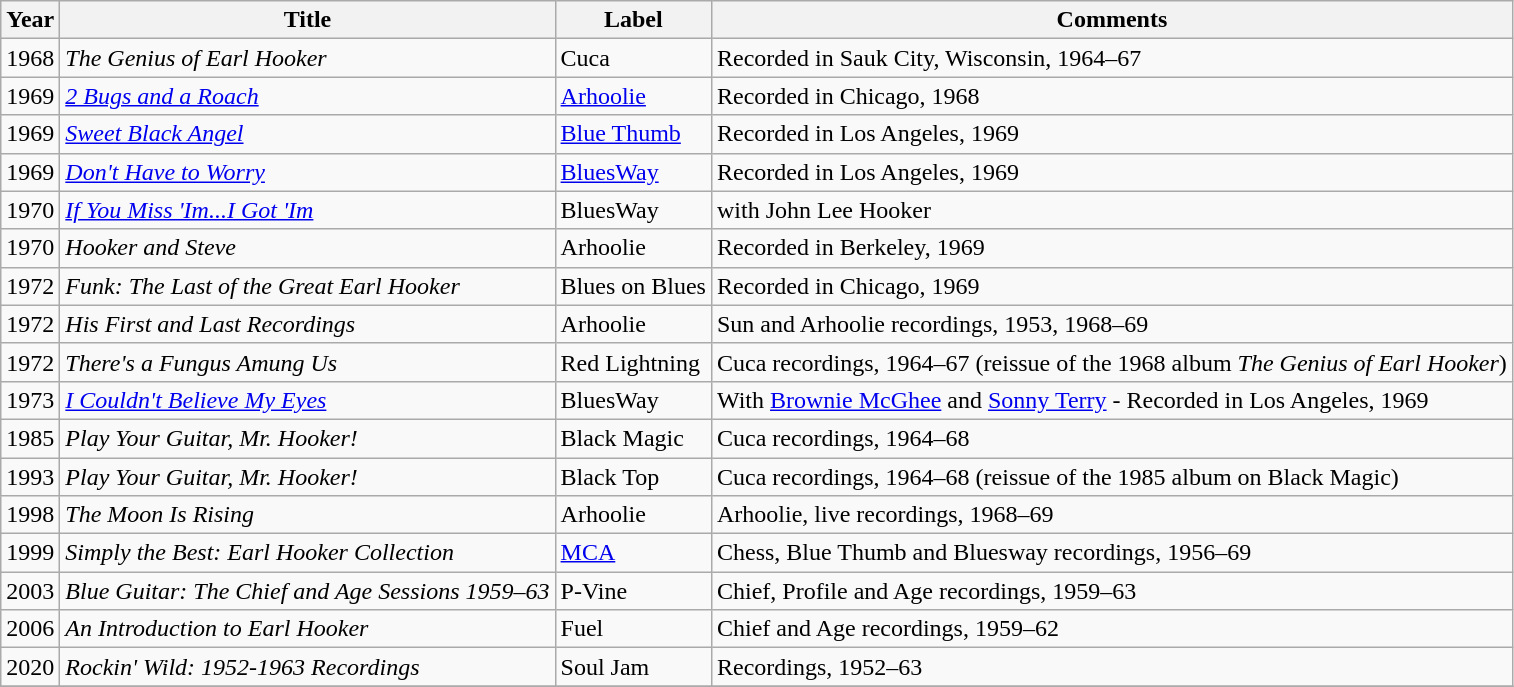<table class="wikitable">
<tr>
<th>Year</th>
<th>Title</th>
<th>Label</th>
<th>Comments</th>
</tr>
<tr>
<td>1968</td>
<td><em>The Genius of Earl Hooker</em></td>
<td>Cuca</td>
<td>Recorded in Sauk City, Wisconsin, 1964–67</td>
</tr>
<tr>
<td>1969</td>
<td><em><a href='#'>2 Bugs and a Roach</a></em></td>
<td><a href='#'>Arhoolie</a></td>
<td>Recorded in Chicago, 1968</td>
</tr>
<tr>
<td>1969</td>
<td><em><a href='#'>Sweet Black Angel</a></em></td>
<td><a href='#'>Blue Thumb</a></td>
<td>Recorded in Los Angeles, 1969</td>
</tr>
<tr>
<td>1969</td>
<td><em><a href='#'>Don't Have to Worry</a></em></td>
<td><a href='#'>BluesWay</a></td>
<td>Recorded in Los Angeles, 1969</td>
</tr>
<tr>
<td>1970</td>
<td><em><a href='#'>If You Miss 'Im...I Got 'Im</a></em></td>
<td>BluesWay</td>
<td>with John Lee Hooker</td>
</tr>
<tr>
<td>1970</td>
<td><em>Hooker and Steve</em></td>
<td>Arhoolie</td>
<td>Recorded in Berkeley, 1969</td>
</tr>
<tr>
<td>1972</td>
<td><em>Funk: The Last of the Great Earl Hooker</em></td>
<td>Blues on Blues</td>
<td>Recorded in Chicago, 1969</td>
</tr>
<tr>
<td>1972</td>
<td><em>His First and Last Recordings</em></td>
<td>Arhoolie</td>
<td>Sun and Arhoolie recordings, 1953, 1968–69</td>
</tr>
<tr>
<td>1972</td>
<td><em>There's a Fungus Amung Us</em></td>
<td>Red Lightning</td>
<td>Cuca recordings, 1964–67 (reissue of the 1968 album <em>The Genius of Earl Hooker</em>)</td>
</tr>
<tr>
<td>1973</td>
<td><em><a href='#'>I Couldn't Believe My Eyes</a></em></td>
<td>BluesWay</td>
<td>With <a href='#'>Brownie McGhee</a> and <a href='#'>Sonny Terry</a> - Recorded in Los Angeles, 1969</td>
</tr>
<tr>
<td>1985</td>
<td><em>Play Your Guitar, Mr. Hooker!</em></td>
<td>Black Magic</td>
<td>Cuca recordings, 1964–68</td>
</tr>
<tr>
<td>1993</td>
<td><em>Play Your Guitar, Mr. Hooker!</em></td>
<td>Black Top</td>
<td>Cuca recordings, 1964–68 (reissue of the 1985 album on Black Magic)</td>
</tr>
<tr>
<td>1998</td>
<td><em>The Moon Is Rising</em></td>
<td>Arhoolie</td>
<td>Arhoolie, live recordings, 1968–69</td>
</tr>
<tr>
<td>1999</td>
<td><em>Simply the Best: Earl Hooker Collection</em></td>
<td><a href='#'>MCA</a></td>
<td>Chess, Blue Thumb and Bluesway recordings, 1956–69</td>
</tr>
<tr>
<td>2003</td>
<td><em>Blue Guitar: The Chief and Age Sessions 1959–63</em></td>
<td>P-Vine</td>
<td>Chief, Profile and Age recordings, 1959–63</td>
</tr>
<tr>
<td>2006</td>
<td><em>An Introduction to Earl Hooker</em></td>
<td>Fuel</td>
<td>Chief and Age recordings, 1959–62</td>
</tr>
<tr>
<td>2020</td>
<td><em>Rockin' Wild: 1952-1963 Recordings</em></td>
<td>Soul Jam</td>
<td>Recordings, 1952–63</td>
</tr>
<tr>
</tr>
</table>
